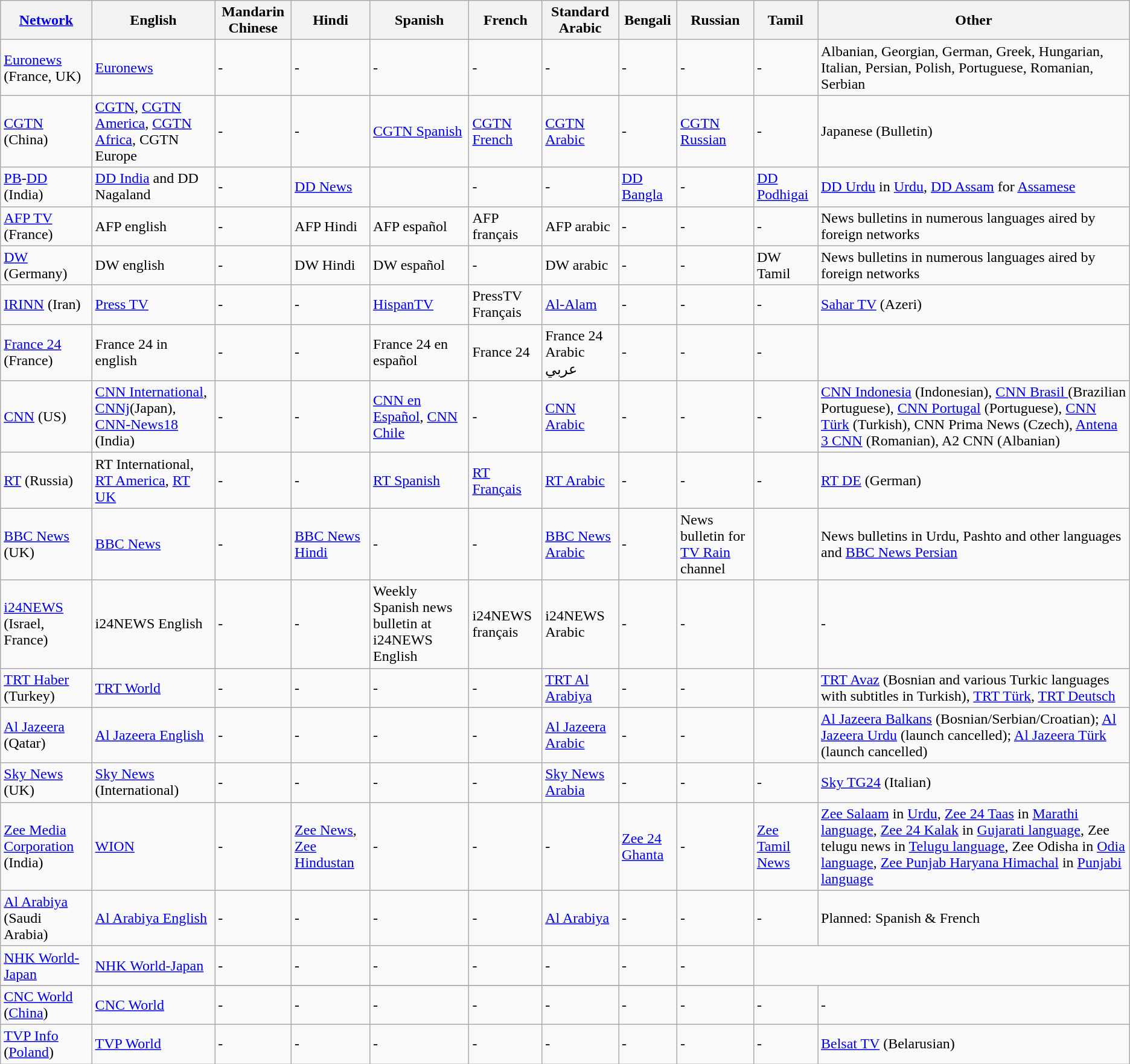<table class="wikitable mw-collapsible">
<tr>
<th><a href='#'>Network</a></th>
<th>English</th>
<th>Mandarin Chinese</th>
<th>Hindi</th>
<th>Spanish</th>
<th>French</th>
<th>Standard Arabic</th>
<th>Bengali</th>
<th>Russian</th>
<th>Tamil</th>
<th>Other</th>
</tr>
<tr>
<td><a href='#'>Euronews</a> (France, UK)</td>
<td><a href='#'>Euronews</a></td>
<td>-</td>
<td>-</td>
<td>-</td>
<td>-</td>
<td>-</td>
<td>-</td>
<td>-</td>
<td>-</td>
<td>Albanian, Georgian, German, Greek, Hungarian, Italian, Persian, Polish, Portuguese, Romanian, Serbian</td>
</tr>
<tr>
<td><a href='#'>CGTN</a> (China)</td>
<td><a href='#'>CGTN</a>, <a href='#'>CGTN America</a>, <a href='#'>CGTN Africa</a>, CGTN Europe</td>
<td>-</td>
<td>-</td>
<td><a href='#'>CGTN Spanish</a></td>
<td><a href='#'>CGTN French</a></td>
<td><a href='#'>CGTN Arabic</a></td>
<td>-</td>
<td><a href='#'>CGTN Russian</a></td>
<td>-</td>
<td>Japanese (Bulletin)</td>
</tr>
<tr>
<td><a href='#'>PB</a>-<a href='#'>DD</a> (India)</td>
<td><a href='#'>DD India</a> and DD Nagaland</td>
<td>-</td>
<td><a href='#'>DD News</a></td>
<td></td>
<td>-</td>
<td>-</td>
<td><a href='#'>DD Bangla</a></td>
<td>-</td>
<td><a href='#'>DD Podhigai</a></td>
<td><a href='#'>DD Urdu</a> in <a href='#'>Urdu</a>, <a href='#'>DD Assam</a> for <a href='#'>Assamese</a></td>
</tr>
<tr>
<td><a href='#'>AFP TV</a> (France)</td>
<td>AFP english</td>
<td>-</td>
<td>AFP Hindi</td>
<td>AFP español</td>
<td>AFP français</td>
<td>AFP arabic</td>
<td>-</td>
<td>-</td>
<td>-</td>
<td>News bulletins in numerous languages aired by foreign networks</td>
</tr>
<tr>
<td><a href='#'>DW</a> (Germany)</td>
<td>DW english</td>
<td>-</td>
<td>DW Hindi</td>
<td>DW español</td>
<td>-</td>
<td>DW arabic</td>
<td>-</td>
<td>-</td>
<td>DW Tamil</td>
<td>News bulletins in numerous languages aired by foreign networks</td>
</tr>
<tr>
<td><a href='#'>IRINN</a> (Iran)</td>
<td><a href='#'>Press TV</a></td>
<td>-</td>
<td>-</td>
<td><a href='#'>HispanTV</a></td>
<td>PressTV Français</td>
<td><a href='#'>Al-Alam</a></td>
<td>-</td>
<td>-</td>
<td>-</td>
<td><a href='#'>Sahar TV</a> (Azeri)</td>
</tr>
<tr>
<td><a href='#'>France 24</a> (France)</td>
<td>France 24 in english</td>
<td>-</td>
<td>-</td>
<td>France 24 en español</td>
<td>France 24</td>
<td>France 24 Arabic عربي</td>
<td>-</td>
<td>-</td>
<td>-</td>
<td -></td>
</tr>
<tr>
<td><a href='#'>CNN</a> (US)</td>
<td><a href='#'>CNN International</a>, <a href='#'>CNNj</a>(Japan), <a href='#'>CNN-News18</a> (India)</td>
<td>-</td>
<td>-</td>
<td><a href='#'>CNN en Español</a>, <a href='#'>CNN Chile</a></td>
<td>-</td>
<td><a href='#'>CNN Arabic</a></td>
<td>-</td>
<td>-</td>
<td>-</td>
<td><a href='#'>CNN Indonesia</a> (Indonesian), <a href='#'>CNN Brasil </a>(Brazilian Portuguese), <a href='#'>CNN Portugal</a> (Portuguese), <a href='#'>CNN Türk</a> (Turkish), CNN Prima News (Czech), <a href='#'>Antena 3 CNN</a> (Romanian), A2 CNN (Albanian)</td>
</tr>
<tr>
<td><a href='#'>RT</a> (Russia)</td>
<td>RT International, <a href='#'>RT America</a>, <a href='#'>RT UK</a></td>
<td>-</td>
<td>-</td>
<td><a href='#'>RT Spanish</a></td>
<td><a href='#'>RT Français</a></td>
<td><a href='#'>RT Arabic</a></td>
<td>-</td>
<td>-</td>
<td>-</td>
<td><a href='#'>RT DE</a> (German)</td>
</tr>
<tr>
<td><a href='#'>BBC News</a> (UK)</td>
<td><a href='#'>BBC News</a></td>
<td>-</td>
<td><a href='#'>BBC News Hindi</a></td>
<td>-</td>
<td>-</td>
<td><a href='#'>BBC News Arabic</a></td>
<td>-</td>
<td>News bulletin for <a href='#'>TV Rain</a> channel</td>
<td></td>
<td>News bulletins in Urdu, Pashto and other languages and <a href='#'>BBC News Persian</a></td>
</tr>
<tr>
<td><a href='#'>i24NEWS</a> (Israel, France)</td>
<td>i24NEWS English</td>
<td>-</td>
<td>-</td>
<td>Weekly Spanish news bulletin at i24NEWS English</td>
<td>i24NEWS français</td>
<td>i24NEWS Arabic</td>
<td>-</td>
<td>-</td>
<td></td>
<td>-</td>
</tr>
<tr>
<td><a href='#'>TRT Haber</a> (Turkey)</td>
<td><a href='#'>TRT World</a></td>
<td>-</td>
<td>-</td>
<td>-</td>
<td>-</td>
<td><a href='#'>TRT Al Arabiya</a></td>
<td>-</td>
<td>-</td>
<td></td>
<td><a href='#'>TRT Avaz</a> (Bosnian and various Turkic languages with subtitles in Turkish), <a href='#'>TRT Türk</a>, <a href='#'>TRT Deutsch</a></td>
</tr>
<tr>
<td><a href='#'>Al Jazeera</a> (Qatar)</td>
<td><a href='#'>Al Jazeera English</a></td>
<td>-</td>
<td>-</td>
<td>-</td>
<td>-</td>
<td><a href='#'>Al Jazeera Arabic</a></td>
<td>-</td>
<td>-</td>
<td></td>
<td><a href='#'>Al Jazeera Balkans</a> (Bosnian/Serbian/Croatian); <a href='#'>Al Jazeera Urdu</a> (launch cancelled); <a href='#'>Al Jazeera Türk</a> (launch cancelled)</td>
</tr>
<tr>
<td><a href='#'>Sky News</a> (UK)</td>
<td><a href='#'>Sky News</a> (International)</td>
<td>-</td>
<td>-</td>
<td>-</td>
<td>-</td>
<td><a href='#'>Sky News Arabia</a></td>
<td>-</td>
<td>-</td>
<td>-</td>
<td><a href='#'>Sky TG24</a> (Italian)</td>
</tr>
<tr>
<td><a href='#'>Zee Media Corporation</a> (India)</td>
<td><a href='#'>WION</a></td>
<td>-</td>
<td><a href='#'>Zee News</a>, <a href='#'>Zee Hindustan</a></td>
<td>-</td>
<td>-</td>
<td>-</td>
<td><a href='#'>Zee 24 Ghanta</a></td>
<td>-</td>
<td><a href='#'>Zee Tamil News</a></td>
<td><a href='#'>Zee Salaam</a> in <a href='#'>Urdu</a>, <a href='#'>Zee 24 Taas</a> in <a href='#'>Marathi language</a>, <a href='#'>Zee 24 Kalak</a> in <a href='#'>Gujarati language</a>, Zee telugu news in <a href='#'>Telugu language</a>, Zee Odisha in <a href='#'>Odia language</a>, <a href='#'>Zee Punjab Haryana Himachal</a> in <a href='#'>Punjabi language</a></td>
</tr>
<tr>
<td><a href='#'>Al Arabiya</a> (Saudi Arabia)</td>
<td><a href='#'>Al Arabiya English</a></td>
<td>-</td>
<td>-</td>
<td>-</td>
<td>-</td>
<td><a href='#'>Al Arabiya</a></td>
<td>-</td>
<td ->-</td>
<td>-</td>
<td>Planned: Spanish & French</td>
</tr>
<tr>
<td><a href='#'>NHK World-Japan</a></td>
<td><a href='#'>NHK World-Japan</a></td>
<td>-</td>
<td>-</td>
<td>-</td>
<td>-</td>
<td>-</td>
<td>-</td>
<td>-</td>
</tr>
<tr>
</tr>
<tr>
<td><a href='#'>CNC World</a> (<a href='#'>China</a>)</td>
<td><a href='#'>CNC World</a></td>
<td>-</td>
<td>-</td>
<td>-</td>
<td>-</td>
<td>-</td>
<td>-</td>
<td>-</td>
<td>-</td>
<td>-</td>
</tr>
<tr>
<td><a href='#'>TVP Info</a> (<a href='#'>Poland</a>)</td>
<td><a href='#'>TVP World</a></td>
<td>-</td>
<td>-</td>
<td>-</td>
<td>-</td>
<td>-</td>
<td>-</td>
<td>-</td>
<td>-</td>
<td><a href='#'>Belsat TV</a> (Belarusian)</td>
</tr>
</table>
